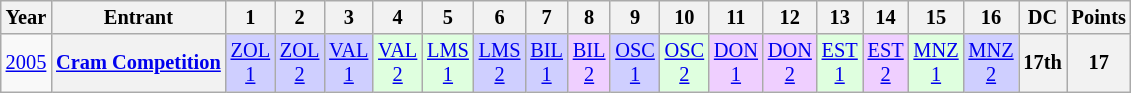<table class="wikitable" style="text-align:center; font-size:85%">
<tr>
<th>Year</th>
<th>Entrant</th>
<th>1</th>
<th>2</th>
<th>3</th>
<th>4</th>
<th>5</th>
<th>6</th>
<th>7</th>
<th>8</th>
<th>9</th>
<th>10</th>
<th>11</th>
<th>12</th>
<th>13</th>
<th>14</th>
<th>15</th>
<th>16</th>
<th>DC</th>
<th>Points</th>
</tr>
<tr>
<td><a href='#'>2005</a></td>
<th nowrap><a href='#'>Cram Competition</a></th>
<td style="background:#cfcfff;"><a href='#'>ZOL<br>1</a><br></td>
<td style="background:#cfcfff;"><a href='#'>ZOL<br>2</a><br></td>
<td style="background:#cfcfff;"><a href='#'>VAL<br>1</a><br></td>
<td style="background:#dfffdf;"><a href='#'>VAL<br>2</a><br></td>
<td style="background:#dfffdf;"><a href='#'>LMS<br>1</a><br></td>
<td style="background:#cfcfff;"><a href='#'>LMS<br>2</a><br></td>
<td style="background:#cfcfff;"><a href='#'>BIL<br>1</a><br></td>
<td style="background:#efcfff;"><a href='#'>BIL<br>2</a><br></td>
<td style="background:#cfcfff;"><a href='#'>OSC<br>1</a><br></td>
<td style="background:#dfffdf;"><a href='#'>OSC<br>2</a><br></td>
<td style="background:#efcfff;"><a href='#'>DON<br>1</a><br></td>
<td style="background:#efcfff;"><a href='#'>DON<br>2</a><br></td>
<td style="background:#dfffdf;"><a href='#'>EST<br>1</a><br></td>
<td style="background:#efcfff;"><a href='#'>EST<br>2</a><br></td>
<td style="background:#dfffdf;"><a href='#'>MNZ<br>1</a><br></td>
<td style="background:#cfcfff;"><a href='#'>MNZ<br>2</a><br></td>
<th>17th</th>
<th>17</th>
</tr>
</table>
